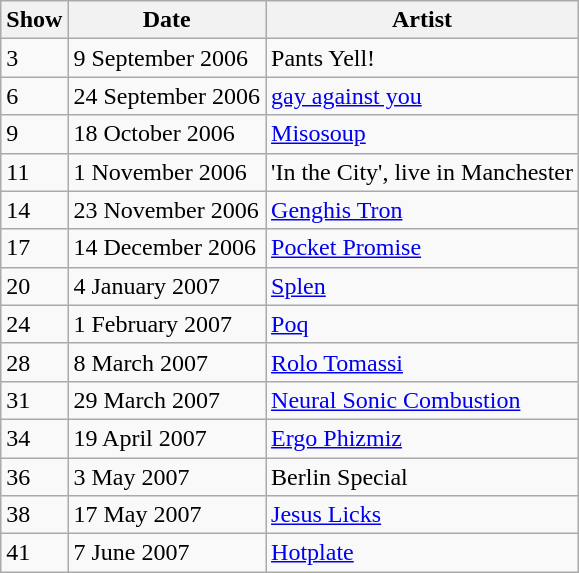<table class="wikitable">
<tr>
<th>Show</th>
<th>Date</th>
<th>Artist</th>
</tr>
<tr>
<td>3</td>
<td>9 September 2006</td>
<td>Pants Yell!</td>
</tr>
<tr>
<td>6</td>
<td>24 September 2006</td>
<td><a href='#'>gay against you</a></td>
</tr>
<tr>
<td>9</td>
<td>18 October 2006</td>
<td><a href='#'>Misosoup</a></td>
</tr>
<tr>
<td>11</td>
<td>1 November 2006</td>
<td>'In the City', live in Manchester</td>
</tr>
<tr>
<td>14</td>
<td>23 November 2006</td>
<td><a href='#'>Genghis Tron</a></td>
</tr>
<tr>
<td>17</td>
<td>14 December 2006</td>
<td><a href='#'>Pocket Promise</a></td>
</tr>
<tr>
<td>20</td>
<td>4 January 2007</td>
<td><a href='#'>Splen</a></td>
</tr>
<tr>
<td>24</td>
<td>1 February 2007</td>
<td><a href='#'>Poq</a></td>
</tr>
<tr>
<td>28</td>
<td>8 March 2007</td>
<td><a href='#'>Rolo Tomassi</a></td>
</tr>
<tr>
<td>31</td>
<td>29 March 2007</td>
<td><a href='#'>Neural Sonic Combustion</a></td>
</tr>
<tr>
<td>34</td>
<td>19 April 2007</td>
<td><a href='#'>Ergo Phizmiz</a></td>
</tr>
<tr>
<td>36</td>
<td>3 May 2007</td>
<td>Berlin Special</td>
</tr>
<tr>
<td>38</td>
<td>17 May 2007</td>
<td><a href='#'>Jesus Licks</a></td>
</tr>
<tr>
<td>41</td>
<td>7 June 2007</td>
<td><a href='#'>Hotplate</a></td>
</tr>
</table>
